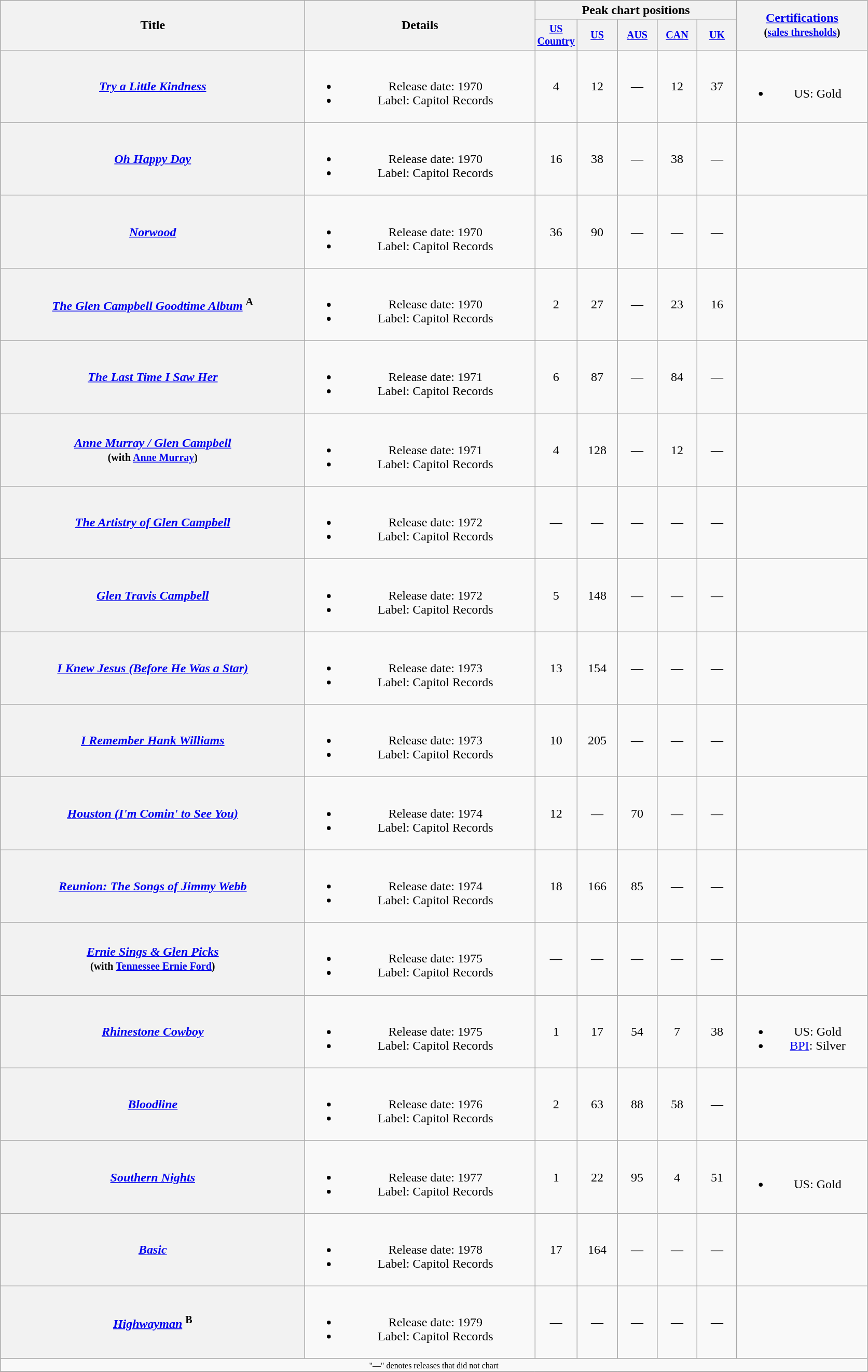<table class="wikitable plainrowheaders" style="text-align:center;">
<tr>
<th rowspan="2" style="width:24em;">Title</th>
<th rowspan="2" style="width:18em;">Details</th>
<th colspan="5">Peak chart positions</th>
<th rowspan="2" style="width:10em;"><a href='#'>Certifications</a><br><small>(<a href='#'>sales thresholds</a>)</small></th>
</tr>
<tr style="font-size:smaller;">
<th width="45"><a href='#'>US Country</a></th>
<th width="45"><a href='#'>US</a></th>
<th width="45"><a href='#'>AUS</a></th>
<th width="45"><a href='#'>CAN</a></th>
<th width="45"><a href='#'>UK</a></th>
</tr>
<tr>
<th scope="row"><em><a href='#'>Try a Little Kindness</a></em></th>
<td><br><ul><li>Release date: 1970</li><li>Label: Capitol Records</li></ul></td>
<td>4</td>
<td>12</td>
<td>—</td>
<td>12</td>
<td>37</td>
<td><br><ul><li>US: Gold</li></ul></td>
</tr>
<tr>
<th scope="row"><em><a href='#'>Oh Happy Day</a></em></th>
<td><br><ul><li>Release date: 1970</li><li>Label: Capitol Records</li></ul></td>
<td>16</td>
<td>38</td>
<td>—</td>
<td>38</td>
<td>—</td>
<td></td>
</tr>
<tr>
<th scope="row"><em><a href='#'>Norwood</a></em></th>
<td><br><ul><li>Release date: 1970</li><li>Label: Capitol Records</li></ul></td>
<td>36</td>
<td>90</td>
<td>—</td>
<td>—</td>
<td>—</td>
<td></td>
</tr>
<tr>
<th scope="row"><em><a href='#'>The Glen Campbell Goodtime Album</a></em> <sup>A</sup></th>
<td><br><ul><li>Release date: 1970</li><li>Label: Capitol Records</li></ul></td>
<td>2</td>
<td>27</td>
<td>—</td>
<td>23</td>
<td>16</td>
<td></td>
</tr>
<tr>
<th scope="row"><em><a href='#'>The Last Time I Saw Her</a></em></th>
<td><br><ul><li>Release date: 1971</li><li>Label: Capitol Records</li></ul></td>
<td>6</td>
<td>87</td>
<td>—</td>
<td>84</td>
<td>—</td>
<td></td>
</tr>
<tr>
<th scope="row"><em><a href='#'>Anne Murray / Glen Campbell</a></em><br><small>(with <a href='#'>Anne Murray</a>)</small></th>
<td><br><ul><li>Release date: 1971</li><li>Label: Capitol Records</li></ul></td>
<td>4</td>
<td>128</td>
<td>—</td>
<td>12</td>
<td>—</td>
<td></td>
</tr>
<tr>
<th scope="row"><em><a href='#'>The Artistry of Glen Campbell</a></em></th>
<td><br><ul><li>Release date: 1972</li><li>Label: Capitol Records</li></ul></td>
<td>—</td>
<td>—</td>
<td>—</td>
<td>—</td>
<td>—</td>
<td></td>
</tr>
<tr>
<th scope="row"><em><a href='#'>Glen Travis Campbell</a></em></th>
<td><br><ul><li>Release date: 1972</li><li>Label: Capitol Records</li></ul></td>
<td>5</td>
<td>148</td>
<td>—</td>
<td>—</td>
<td>—</td>
<td></td>
</tr>
<tr>
<th scope="row"><em><a href='#'>I Knew Jesus (Before He Was a Star)</a></em></th>
<td><br><ul><li>Release date: 1973</li><li>Label: Capitol Records</li></ul></td>
<td>13</td>
<td>154</td>
<td>—</td>
<td>—</td>
<td>—</td>
<td></td>
</tr>
<tr>
<th scope="row"><em><a href='#'>I Remember Hank Williams</a></em></th>
<td><br><ul><li>Release date: 1973</li><li>Label: Capitol Records</li></ul></td>
<td>10</td>
<td>205</td>
<td>—</td>
<td>—</td>
<td>—</td>
<td></td>
</tr>
<tr>
<th scope="row"><em><a href='#'>Houston (I'm Comin' to See You)</a></em></th>
<td><br><ul><li>Release date: 1974</li><li>Label: Capitol Records</li></ul></td>
<td>12</td>
<td>—</td>
<td>70</td>
<td>—</td>
<td>—</td>
<td></td>
</tr>
<tr>
<th scope="row"><em><a href='#'>Reunion: The Songs of Jimmy Webb</a></em></th>
<td><br><ul><li>Release date: 1974</li><li>Label: Capitol Records</li></ul></td>
<td>18</td>
<td>166</td>
<td>85</td>
<td>—</td>
<td>—</td>
<td></td>
</tr>
<tr>
<th scope="row"><em><a href='#'>Ernie Sings & Glen Picks</a></em><br><small>(with <a href='#'>Tennessee Ernie Ford</a>)</small></th>
<td><br><ul><li>Release date: 1975</li><li>Label: Capitol Records</li></ul></td>
<td>—</td>
<td>—</td>
<td>—</td>
<td>—</td>
<td>—</td>
<td></td>
</tr>
<tr>
<th scope="row"><em><a href='#'>Rhinestone Cowboy</a></em></th>
<td><br><ul><li>Release date: 1975</li><li>Label: Capitol Records</li></ul></td>
<td>1</td>
<td>17</td>
<td>54</td>
<td>7</td>
<td>38</td>
<td><br><ul><li>US: Gold</li><li><a href='#'>BPI</a>: Silver</li></ul></td>
</tr>
<tr>
<th scope="row"><em><a href='#'>Bloodline</a></em></th>
<td><br><ul><li>Release date: 1976</li><li>Label: Capitol Records</li></ul></td>
<td>2</td>
<td>63</td>
<td>88</td>
<td>58</td>
<td>—</td>
<td></td>
</tr>
<tr>
<th scope="row"><em><a href='#'>Southern Nights</a></em></th>
<td><br><ul><li>Release date: 1977</li><li>Label: Capitol Records</li></ul></td>
<td>1</td>
<td>22</td>
<td>95</td>
<td>4</td>
<td>51</td>
<td><br><ul><li>US: Gold</li></ul></td>
</tr>
<tr>
<th scope="row"><em><a href='#'>Basic</a></em></th>
<td><br><ul><li>Release date: 1978</li><li>Label: Capitol Records</li></ul></td>
<td>17</td>
<td>164</td>
<td>—</td>
<td>—</td>
<td>—</td>
<td></td>
</tr>
<tr>
<th scope="row"><em><a href='#'>Highwayman</a></em> <sup>B</sup></th>
<td><br><ul><li>Release date: 1979</li><li>Label: Capitol Records</li></ul></td>
<td>—</td>
<td>—</td>
<td>—</td>
<td>—</td>
<td>—</td>
<td></td>
</tr>
<tr>
<td colspan="8" style="font-size:8pt">"—" denotes releases that did not chart</td>
</tr>
<tr>
</tr>
</table>
